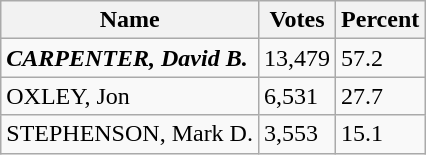<table class="wikitable sortable">
<tr>
<th>Name</th>
<th>Votes</th>
<th>Percent</th>
</tr>
<tr>
<td><strong><em>CARPENTER, David B.</em></strong></td>
<td>13,479</td>
<td>57.2</td>
</tr>
<tr>
<td>OXLEY, Jon</td>
<td>6,531</td>
<td>27.7</td>
</tr>
<tr>
<td>STEPHENSON, Mark D.</td>
<td>3,553</td>
<td>15.1</td>
</tr>
</table>
